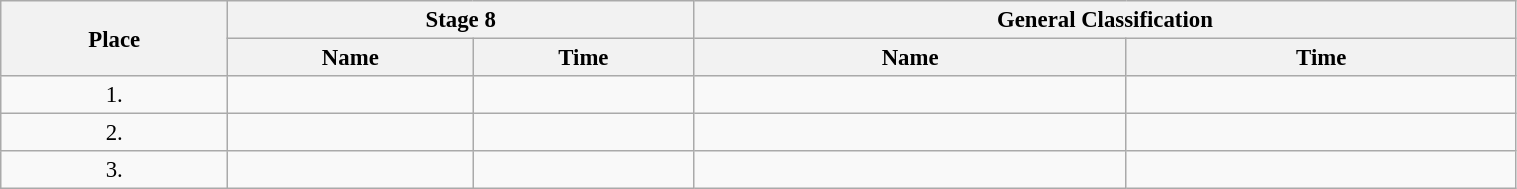<table class=wikitable style="font-size:95%" width="80%">
<tr>
<th rowspan="2">Place</th>
<th colspan="2">Stage 8</th>
<th colspan="2">General Classification</th>
</tr>
<tr>
<th>Name</th>
<th>Time</th>
<th>Name</th>
<th>Time</th>
</tr>
<tr>
<td align="center">1.</td>
<td></td>
<td></td>
<td></td>
<td></td>
</tr>
<tr>
<td align="center">2.</td>
<td></td>
<td></td>
<td></td>
<td></td>
</tr>
<tr>
<td align="center">3.</td>
<td></td>
<td></td>
<td></td>
<td></td>
</tr>
</table>
